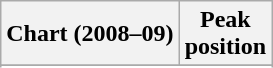<table class="wikitable sortable plainrowheaders" style="text-align:center;">
<tr>
<th scope="col">Chart (2008–09)</th>
<th scope="col">Peak<br>position</th>
</tr>
<tr>
</tr>
<tr>
</tr>
<tr>
</tr>
</table>
